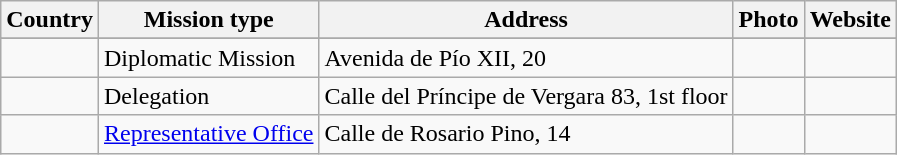<table class="wikitable sortable">
<tr valign="middle">
<th>Country</th>
<th>Mission type</th>
<th>Address</th>
<th>Photo</th>
<th>Website</th>
</tr>
<tr style="font-weight:bold; background-color: #DDDDDD">
</tr>
<tr>
<td></td>
<td>Diplomatic Mission</td>
<td>Avenida de Pío XII, 20</td>
<td></td>
<td></td>
</tr>
<tr>
<td></td>
<td>Delegation</td>
<td>Calle del Príncipe de Vergara 83, 1st floor</td>
<td></td>
<td></td>
</tr>
<tr>
<td></td>
<td><a href='#'>Representative Office</a></td>
<td>Calle de Rosario Pino, 14</td>
<td></td>
<td></td>
</tr>
</table>
